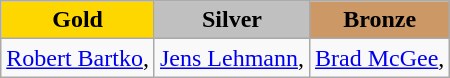<table class="wikitable">
<tr>
<td align=center bgcolor=gold> <strong>Gold</strong></td>
<td align=center bgcolor=silver> <strong>Silver</strong></td>
<td align=center bgcolor=cc9966> <strong>Bronze</strong></td>
</tr>
<tr>
<td><a href='#'>Robert Bartko</a>, </td>
<td><a href='#'>Jens Lehmann</a>, </td>
<td><a href='#'>Brad McGee</a>, </td>
</tr>
</table>
